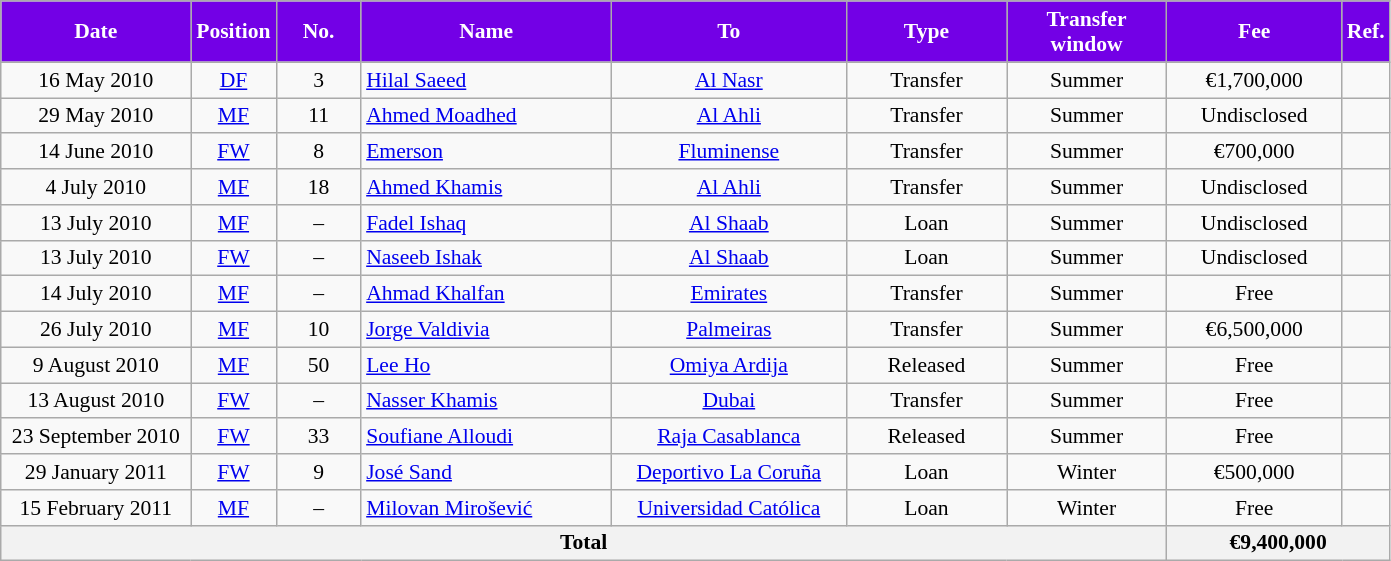<table class="wikitable" style="text-align:center; font-size:90%; ">
<tr>
<th style="background:#7300E6; color:#FFFFFF; width:120px;">Date</th>
<th style="background:#7300E6; color:#FFFFFF; width:50px;">Position</th>
<th style="background:#7300E6; color:#FFFFFF; width:50px;">No.</th>
<th style="background:#7300E6; color:#FFFFFF; width:160px;">Name</th>
<th style="background:#7300E6; color:#FFFFFF; width:150px;">To</th>
<th style="background:#7300E6; color:#FFFFFF; width:100px;">Type</th>
<th style="background:#7300E6; color:#FFFFFF; width:100px;">Transfer window</th>
<th style="background:#7300E6; color:#FFFFFF; width:110px;">Fee</th>
<th style="background:#7300E6; color:#FFFFFF; width:25px;">Ref.</th>
</tr>
<tr>
<td>16 May 2010</td>
<td><a href='#'>DF</a></td>
<td>3</td>
<td style="text-align:left;"> <a href='#'>Hilal Saeed</a></td>
<td> <a href='#'>Al Nasr</a></td>
<td>Transfer</td>
<td>Summer</td>
<td>€1,700,000</td>
<td></td>
</tr>
<tr>
<td>29 May 2010</td>
<td><a href='#'>MF</a></td>
<td>11</td>
<td style="text-align:left;"> <a href='#'>Ahmed Moadhed</a></td>
<td> <a href='#'>Al Ahli</a></td>
<td>Transfer</td>
<td>Summer</td>
<td>Undisclosed</td>
<td></td>
</tr>
<tr>
<td>14 June 2010</td>
<td><a href='#'>FW</a></td>
<td>8</td>
<td style="text-align:left;"> <a href='#'>Emerson</a></td>
<td> <a href='#'>Fluminense</a></td>
<td>Transfer</td>
<td>Summer</td>
<td>€700,000</td>
<td></td>
</tr>
<tr>
<td>4 July 2010</td>
<td><a href='#'>MF</a></td>
<td>18</td>
<td style="text-align:left;"> <a href='#'>Ahmed Khamis</a></td>
<td> <a href='#'>Al Ahli</a></td>
<td>Transfer</td>
<td>Summer</td>
<td>Undisclosed</td>
<td></td>
</tr>
<tr>
<td>13 July 2010</td>
<td><a href='#'>MF</a></td>
<td>–</td>
<td style="text-align:left;"> <a href='#'>Fadel Ishaq</a></td>
<td> <a href='#'>Al Shaab</a></td>
<td>Loan</td>
<td>Summer</td>
<td>Undisclosed</td>
<td></td>
</tr>
<tr>
<td>13 July 2010</td>
<td><a href='#'>FW</a></td>
<td>–</td>
<td style="text-align:left;"> <a href='#'>Naseeb Ishak</a></td>
<td> <a href='#'>Al Shaab</a></td>
<td>Loan</td>
<td>Summer</td>
<td>Undisclosed</td>
<td></td>
</tr>
<tr>
<td>14 July 2010</td>
<td><a href='#'>MF</a></td>
<td>–</td>
<td style="text-align:left;"> <a href='#'>Ahmad Khalfan</a></td>
<td> <a href='#'>Emirates</a></td>
<td>Transfer</td>
<td>Summer</td>
<td>Free</td>
<td></td>
</tr>
<tr>
<td>26 July 2010</td>
<td><a href='#'>MF</a></td>
<td>10</td>
<td style="text-align:left;"> <a href='#'>Jorge Valdivia</a></td>
<td> <a href='#'>Palmeiras</a></td>
<td>Transfer</td>
<td>Summer</td>
<td>€6,500,000</td>
<td></td>
</tr>
<tr>
<td>9 August 2010</td>
<td><a href='#'>MF</a></td>
<td>50</td>
<td style="text-align:left;"> <a href='#'>Lee Ho</a></td>
<td> <a href='#'>Omiya Ardija</a></td>
<td>Released</td>
<td>Summer</td>
<td>Free</td>
<td></td>
</tr>
<tr>
<td>13 August 2010</td>
<td><a href='#'>FW</a></td>
<td>–</td>
<td style="text-align:left;"> <a href='#'>Nasser Khamis</a></td>
<td> <a href='#'>Dubai</a></td>
<td>Transfer</td>
<td>Summer</td>
<td>Free</td>
<td></td>
</tr>
<tr>
<td>23 September 2010</td>
<td><a href='#'>FW</a></td>
<td>33</td>
<td style="text-align:left;"> <a href='#'>Soufiane Alloudi</a></td>
<td> <a href='#'>Raja Casablanca</a></td>
<td>Released</td>
<td>Summer</td>
<td>Free</td>
<td></td>
</tr>
<tr>
<td>29 January 2011</td>
<td><a href='#'>FW</a></td>
<td>9</td>
<td style="text-align:left;"> <a href='#'>José Sand</a></td>
<td> <a href='#'>Deportivo La Coruña</a></td>
<td>Loan</td>
<td>Winter</td>
<td>€500,000</td>
<td></td>
</tr>
<tr>
<td>15 February 2011</td>
<td><a href='#'>MF</a></td>
<td>–</td>
<td style="text-align:left;"> <a href='#'>Milovan Mirošević</a></td>
<td> <a href='#'>Universidad Católica</a></td>
<td>Loan</td>
<td>Winter</td>
<td>Free</td>
<td></td>
</tr>
<tr>
<th colspan="7">Total</th>
<th colspan="2">€9,400,000</th>
</tr>
</table>
